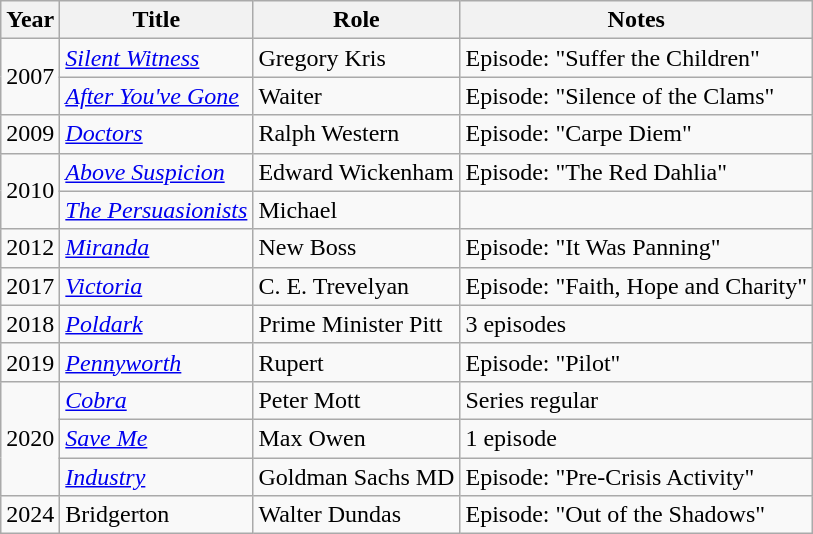<table class="wikitable sortable">
<tr>
<th>Year</th>
<th>Title</th>
<th>Role</th>
<th>Notes</th>
</tr>
<tr>
<td rowspan="2">2007</td>
<td><em><a href='#'>Silent Witness</a></em></td>
<td>Gregory Kris</td>
<td>Episode: "Suffer the Children"</td>
</tr>
<tr>
<td><em><a href='#'>After You've Gone</a></em></td>
<td>Waiter</td>
<td>Episode: "Silence of the Clams"</td>
</tr>
<tr>
<td>2009</td>
<td><em><a href='#'>Doctors</a></em></td>
<td>Ralph Western</td>
<td>Episode: "Carpe Diem"</td>
</tr>
<tr>
<td rowspan="2">2010</td>
<td><em><a href='#'>Above Suspicion</a></em></td>
<td>Edward Wickenham</td>
<td>Episode: "The Red Dahlia"</td>
</tr>
<tr>
<td><em><a href='#'>The Persuasionists</a></em></td>
<td>Michael</td>
<td></td>
</tr>
<tr>
<td>2012</td>
<td><em><a href='#'>Miranda</a></em></td>
<td>New Boss</td>
<td>Episode: "It Was Panning"</td>
</tr>
<tr>
<td>2017</td>
<td><em><a href='#'>Victoria</a></em></td>
<td>C. E. Trevelyan</td>
<td>Episode: "Faith, Hope and Charity"</td>
</tr>
<tr>
<td>2018</td>
<td><em><a href='#'>Poldark</a></em></td>
<td>Prime Minister Pitt</td>
<td>3 episodes</td>
</tr>
<tr>
<td>2019</td>
<td><em><a href='#'>Pennyworth</a></em></td>
<td>Rupert</td>
<td>Episode: "Pilot"</td>
</tr>
<tr>
<td rowspan="3">2020</td>
<td><em><a href='#'>Cobra</a></em></td>
<td>Peter Mott</td>
<td>Series regular</td>
</tr>
<tr>
<td><em><a href='#'>Save Me</a></em></td>
<td>Max Owen</td>
<td>1 episode</td>
</tr>
<tr>
<td><em><a href='#'>Industry</a></em></td>
<td>Goldman Sachs MD</td>
<td>Episode: "Pre-Crisis Activity"</td>
</tr>
<tr>
<td>2024</td>
<td>Bridgerton</td>
<td>Walter Dundas</td>
<td>Episode: "Out of the Shadows"</td>
</tr>
</table>
